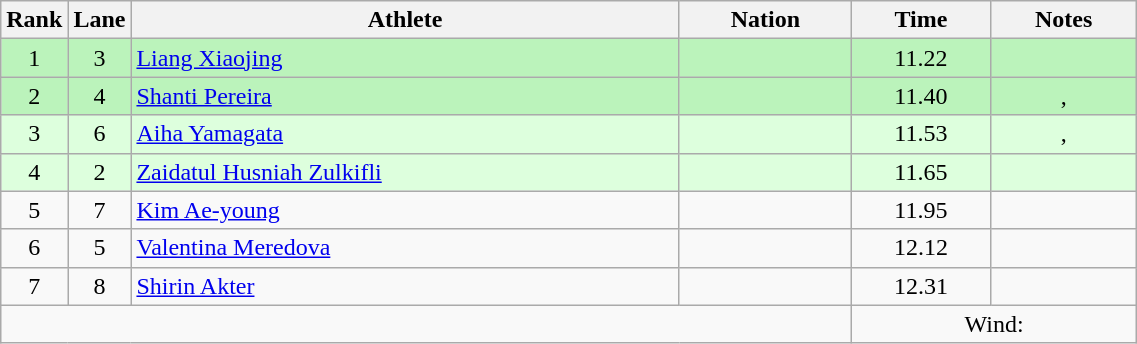<table class="wikitable sortable" style="text-align:center;width: 60%;">
<tr>
<th scope="col" style="width: 10px;">Rank</th>
<th scope="col" style="width: 10px;">Lane</th>
<th scope="col">Athlete</th>
<th scope="col">Nation</th>
<th scope="col">Time</th>
<th scope="col">Notes</th>
</tr>
<tr bgcolor=bbf3bb>
<td>1</td>
<td>3</td>
<td align="left"><a href='#'>Liang Xiaojing</a></td>
<td align="left"></td>
<td>11.22</td>
<td></td>
</tr>
<tr bgcolor=bbf3bb>
<td>2</td>
<td>4</td>
<td align="left"><a href='#'>Shanti Pereira</a></td>
<td align="left"></td>
<td>11.40</td>
<td>, </td>
</tr>
<tr bgcolor=ddffdd>
<td>3</td>
<td>6</td>
<td align="left"><a href='#'>Aiha Yamagata</a></td>
<td align="left"></td>
<td>11.53</td>
<td>, </td>
</tr>
<tr bgcolor=ddffdd>
<td>4</td>
<td>2</td>
<td align="left"><a href='#'>Zaidatul Husniah Zulkifli</a></td>
<td align="left"></td>
<td>11.65</td>
<td></td>
</tr>
<tr>
<td>5</td>
<td>7</td>
<td align="left"><a href='#'>Kim Ae-young</a></td>
<td align="left"></td>
<td>11.95</td>
<td></td>
</tr>
<tr>
<td>6</td>
<td>5</td>
<td align="left"><a href='#'>Valentina Meredova</a></td>
<td align="left"></td>
<td>12.12</td>
<td></td>
</tr>
<tr>
<td>7</td>
<td>8</td>
<td align=left><a href='#'>Shirin Akter</a></td>
<td align=left></td>
<td>12.31</td>
<td></td>
</tr>
<tr class="sortbottom">
<td colspan="4"></td>
<td colspan="2">Wind: </td>
</tr>
</table>
